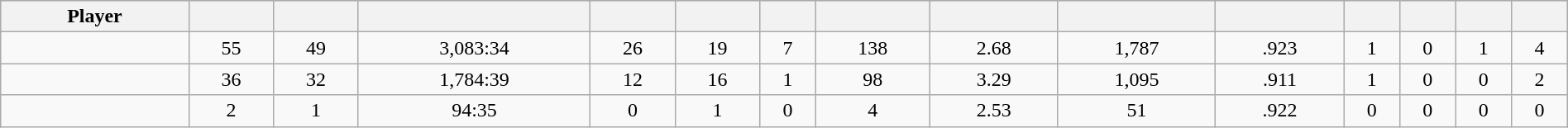<table class="wikitable sortable" style="width:100%;">
<tr style="text-align:center; background:#ddd;">
<th>Player</th>
<th></th>
<th></th>
<th></th>
<th></th>
<th></th>
<th></th>
<th></th>
<th></th>
<th></th>
<th></th>
<th></th>
<th></th>
<th></th>
<th></th>
</tr>
<tr align=center>
<td></td>
<td>55</td>
<td>49</td>
<td>3,083:34</td>
<td>26</td>
<td>19</td>
<td>7</td>
<td>138</td>
<td>2.68</td>
<td>1,787</td>
<td>.923</td>
<td>1</td>
<td>0</td>
<td>1</td>
<td>4</td>
</tr>
<tr align=center>
<td></td>
<td>36</td>
<td>32</td>
<td>1,784:39</td>
<td>12</td>
<td>16</td>
<td>1</td>
<td>98</td>
<td>3.29</td>
<td>1,095</td>
<td>.911</td>
<td>1</td>
<td>0</td>
<td>0</td>
<td>2</td>
</tr>
<tr align=center>
<td></td>
<td>2</td>
<td>1</td>
<td>94:35</td>
<td>0</td>
<td>1</td>
<td>0</td>
<td>4</td>
<td>2.53</td>
<td>51</td>
<td>.922</td>
<td>0</td>
<td>0</td>
<td>0</td>
<td>0</td>
</tr>
</table>
